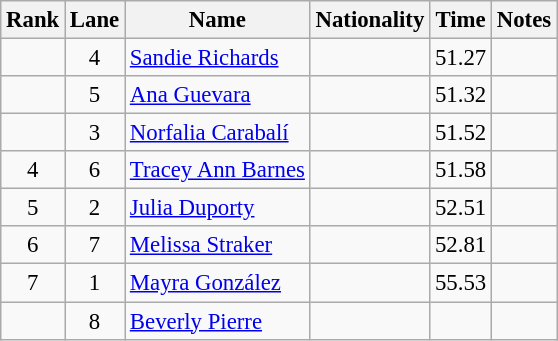<table class="wikitable sortable" style="text-align:center;font-size:95%">
<tr>
<th>Rank</th>
<th>Lane</th>
<th>Name</th>
<th>Nationality</th>
<th>Time</th>
<th>Notes</th>
</tr>
<tr>
<td></td>
<td>4</td>
<td align=left><a href='#'>Sandie Richards</a></td>
<td align=left></td>
<td>51.27</td>
<td></td>
</tr>
<tr>
<td></td>
<td>5</td>
<td align=left><a href='#'>Ana Guevara</a></td>
<td align=left></td>
<td>51.32</td>
<td></td>
</tr>
<tr>
<td></td>
<td>3</td>
<td align=left><a href='#'>Norfalia Carabalí</a></td>
<td align=left></td>
<td>51.52</td>
<td></td>
</tr>
<tr>
<td>4</td>
<td>6</td>
<td align=left><a href='#'>Tracey Ann Barnes</a></td>
<td align=left></td>
<td>51.58</td>
<td></td>
</tr>
<tr>
<td>5</td>
<td>2</td>
<td align=left><a href='#'>Julia Duporty</a></td>
<td align=left></td>
<td>52.51</td>
<td></td>
</tr>
<tr>
<td>6</td>
<td>7</td>
<td align=left><a href='#'>Melissa Straker</a></td>
<td align=left></td>
<td>52.81</td>
<td></td>
</tr>
<tr>
<td>7</td>
<td>1</td>
<td align=left><a href='#'>Mayra González</a></td>
<td align=left></td>
<td>55.53</td>
<td></td>
</tr>
<tr>
<td></td>
<td>8</td>
<td align=left><a href='#'>Beverly Pierre</a></td>
<td align=left></td>
<td></td>
<td></td>
</tr>
</table>
